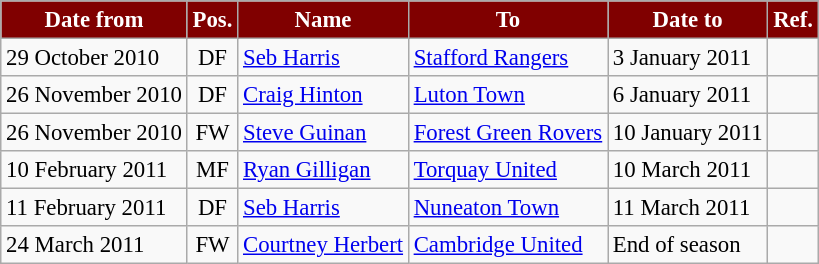<table class="wikitable" style="font-size:95%;">
<tr>
<th style="background:maroon; color:white;">Date from</th>
<th style="background:maroon; color:white;">Pos.</th>
<th style="background:maroon; color:white;">Name</th>
<th style="background:maroon; color:white;">To</th>
<th style="background:maroon; color:white;">Date to</th>
<th style="background:maroon; color:white;">Ref.</th>
</tr>
<tr>
<td>29 October 2010</td>
<td style="text-align:center;">DF</td>
<td> <a href='#'>Seb Harris</a></td>
<td> <a href='#'>Stafford Rangers</a></td>
<td>3 January 2011</td>
<td style="text-align:center;"></td>
</tr>
<tr>
<td>26 November 2010</td>
<td style="text-align:center;">DF</td>
<td> <a href='#'>Craig Hinton</a></td>
<td> <a href='#'>Luton Town</a></td>
<td>6 January 2011</td>
<td style="text-align:center;"></td>
</tr>
<tr>
<td>26 November 2010</td>
<td style="text-align:center;">FW</td>
<td> <a href='#'>Steve Guinan</a></td>
<td> <a href='#'>Forest Green Rovers</a></td>
<td>10 January 2011</td>
<td style="text-align:center;"></td>
</tr>
<tr>
<td>10 February 2011</td>
<td style="text-align:center;">MF</td>
<td> <a href='#'>Ryan Gilligan</a></td>
<td> <a href='#'>Torquay United</a></td>
<td>10 March 2011</td>
<td style="text-align:center;"></td>
</tr>
<tr>
<td>11 February 2011</td>
<td style="text-align:center;">DF</td>
<td> <a href='#'>Seb Harris</a></td>
<td> <a href='#'>Nuneaton Town</a></td>
<td>11 March 2011</td>
<td style="text-align:center;"></td>
</tr>
<tr>
<td>24 March 2011</td>
<td style="text-align:center;">FW</td>
<td> <a href='#'>Courtney Herbert</a></td>
<td> <a href='#'>Cambridge United</a></td>
<td>End of season</td>
<td style="text-align:center;"></td>
</tr>
</table>
